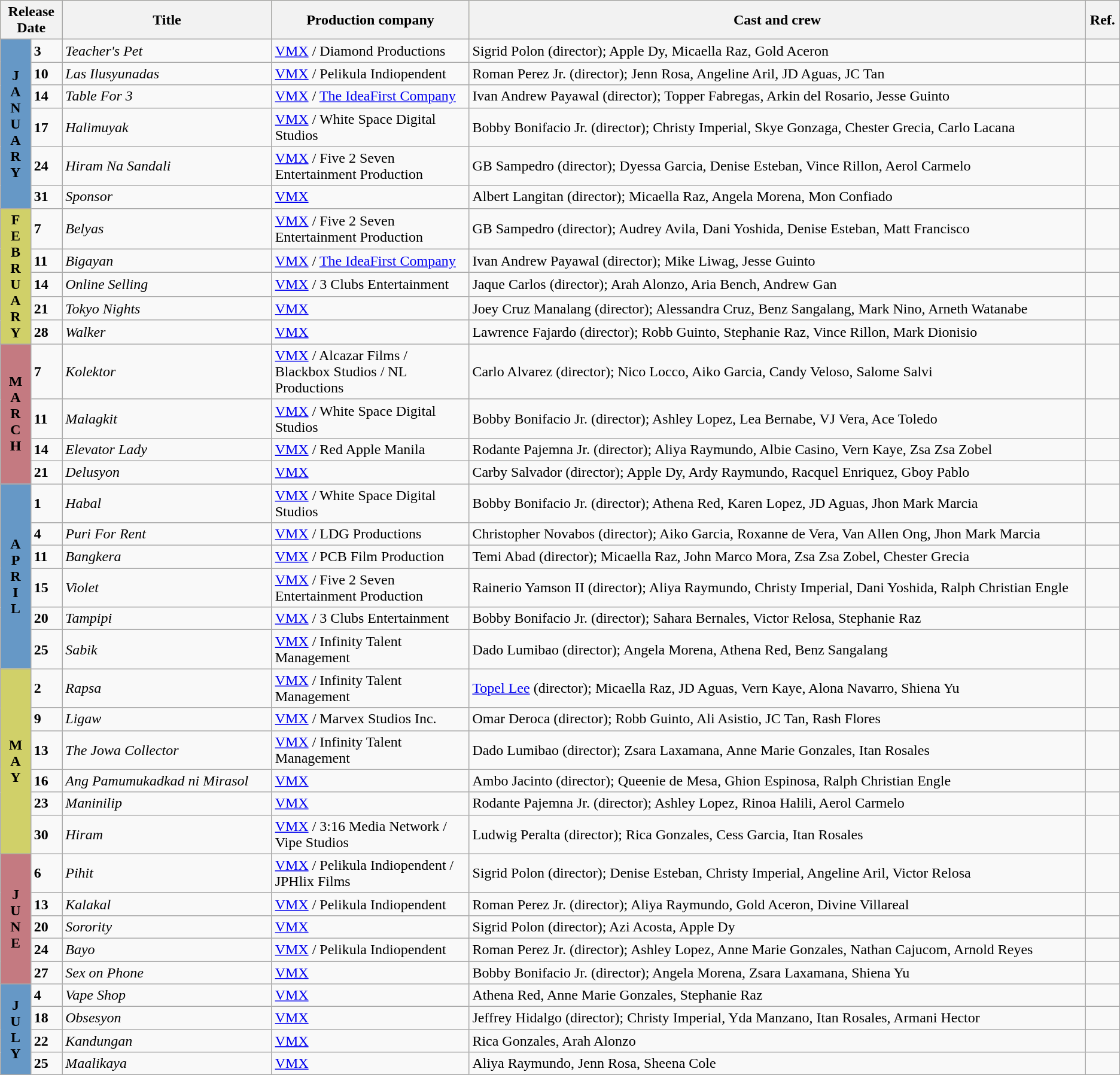<table class="wikitable sortable">
<tr style="background:#ffffba; text-align:center;">
<th colspan="2" style="width:05%">Release Date</th>
<th style="width:17%">Title</th>
<th style="width:16%">Production company</th>
<th style="width:50%">Cast and crew</th>
<th style="width:02%">Ref.</th>
</tr>
<tr>
<th rowspan="6" style="text-align:center; background:#6698c6">J<br>A<br>N<br>U<br>A<br>R<br>Y</th>
<td><strong>3</strong></td>
<td><em>Teacher's Pet</em></td>
<td><a href='#'>VMX</a> / Diamond Productions</td>
<td>Sigrid Polon (director); Apple Dy, Micaella Raz, Gold Aceron</td>
<td></td>
</tr>
<tr>
<td><strong>10</strong></td>
<td><em>Las Ilusyunadas</em></td>
<td><a href='#'>VMX</a> / Pelikula Indiopendent</td>
<td>Roman Perez Jr. (director); Jenn Rosa, Angeline Aril, JD Aguas, JC Tan</td>
<td></td>
</tr>
<tr>
<td><strong>14</strong></td>
<td><em>Table For 3</em></td>
<td><a href='#'>VMX</a> / <a href='#'>The IdeaFirst Company</a></td>
<td>Ivan Andrew Payawal (director); Topper Fabregas, Arkin del Rosario, Jesse Guinto</td>
<td></td>
</tr>
<tr>
<td><strong>17</strong></td>
<td><em>Halimuyak</em></td>
<td><a href='#'>VMX</a> / White Space Digital Studios</td>
<td>Bobby Bonifacio Jr. (director); Christy Imperial, Skye Gonzaga, Chester Grecia, Carlo Lacana</td>
<td></td>
</tr>
<tr>
<td><strong>24</strong></td>
<td><em>Hiram Na Sandali</em></td>
<td><a href='#'>VMX</a> / Five 2 Seven Entertainment Production</td>
<td>GB Sampedro (director); Dyessa Garcia, Denise Esteban, Vince Rillon, Aerol Carmelo</td>
<td></td>
</tr>
<tr>
<td><strong>31</strong></td>
<td><em>Sponsor</em></td>
<td><a href='#'>VMX</a></td>
<td>Albert Langitan (director); Micaella Raz, Angela Morena, Mon Confiado</td>
<td></td>
</tr>
<tr>
<th rowspan="5" style="text-align:center; background:#d0d069">F<br>E<br>B<br>R<br>U<br>A<br>R<br>Y</th>
<td><strong>7</strong></td>
<td><em>Belyas</em></td>
<td><a href='#'>VMX</a> / Five 2 Seven Entertainment Production</td>
<td>GB Sampedro (director); Audrey Avila, Dani Yoshida, Denise Esteban, Matt Francisco</td>
<td></td>
</tr>
<tr>
<td><strong>11</strong></td>
<td><em>Bigayan</em></td>
<td><a href='#'>VMX</a> / <a href='#'>The IdeaFirst Company</a></td>
<td>Ivan Andrew Payawal (director); Mike Liwag, Jesse Guinto</td>
<td></td>
</tr>
<tr>
<td><strong>14</strong></td>
<td><em>Online Selling</em></td>
<td><a href='#'>VMX</a> / 3 Clubs Entertainment</td>
<td>Jaque Carlos (director); Arah Alonzo, Aria Bench, Andrew Gan</td>
<td></td>
</tr>
<tr>
<td><strong>21</strong></td>
<td><em>Tokyo Nights</em></td>
<td><a href='#'>VMX</a></td>
<td>Joey Cruz Manalang (director); Alessandra Cruz, Benz Sangalang, Mark Nino, Arneth Watanabe</td>
<td></td>
</tr>
<tr>
<td><strong>28</strong></td>
<td><em>Walker</em></td>
<td><a href='#'>VMX</a></td>
<td>Lawrence Fajardo (director); Robb Guinto, Stephanie Raz, Vince Rillon, Mark Dionisio</td>
<td></td>
</tr>
<tr>
<th rowspan="4" style="text-align:center; background:#c47a81">M<br>A<br>R<br>C<br>H</th>
<td><strong>7</strong></td>
<td><em>Kolektor</em></td>
<td><a href='#'>VMX</a> / Alcazar Films / Blackbox Studios / NL Productions</td>
<td>Carlo Alvarez (director); Nico Locco, Aiko Garcia, Candy Veloso, Salome Salvi</td>
<td></td>
</tr>
<tr>
<td><strong>11</strong></td>
<td><em>Malagkit</em></td>
<td><a href='#'>VMX</a> / White Space Digital Studios</td>
<td>Bobby Bonifacio Jr. (director); Ashley Lopez, Lea Bernabe, VJ Vera, Ace Toledo</td>
<td></td>
</tr>
<tr>
<td><strong>14</strong></td>
<td><em>Elevator Lady</em></td>
<td><a href='#'>VMX</a> / Red Apple Manila</td>
<td>Rodante Pajemna Jr. (director); Aliya Raymundo, Albie Casino, Vern Kaye, Zsa Zsa Zobel</td>
<td></td>
</tr>
<tr>
<td><strong>21</strong></td>
<td><em>Delusyon</em></td>
<td><a href='#'>VMX</a></td>
<td>Carby Salvador (director); Apple Dy, Ardy Raymundo, Racquel Enriquez, Gboy Pablo</td>
<td></td>
</tr>
<tr>
<th rowspan="6" style="text-align:center; background:#6698c6">A<br>P<br>R<br>I<br>L</th>
<td><strong>1</strong></td>
<td><em>Habal</em></td>
<td><a href='#'>VMX</a> / White Space Digital Studios</td>
<td>Bobby Bonifacio Jr. (director); Athena Red, Karen Lopez, JD Aguas, Jhon Mark Marcia</td>
<td></td>
</tr>
<tr>
<td><strong>4</strong></td>
<td><em>Puri For Rent</em></td>
<td><a href='#'>VMX</a> / LDG Productions</td>
<td>Christopher Novabos (director); Aiko Garcia, Roxanne de Vera, Van Allen Ong, Jhon Mark Marcia</td>
<td></td>
</tr>
<tr>
<td><strong>11</strong></td>
<td><em>Bangkera</em></td>
<td><a href='#'>VMX</a> / PCB Film Production</td>
<td>Temi Abad (director); Micaella Raz, John Marco Mora, Zsa Zsa Zobel, Chester Grecia</td>
<td></td>
</tr>
<tr>
<td><strong>15</strong></td>
<td><em>Violet</em></td>
<td><a href='#'>VMX</a> / Five 2 Seven Entertainment Production</td>
<td>Rainerio Yamson II (director); Aliya Raymundo, Christy Imperial, Dani Yoshida, Ralph Christian Engle</td>
<td></td>
</tr>
<tr>
<td><strong>20</strong></td>
<td><em>Tampipi</em></td>
<td><a href='#'>VMX</a> / 3 Clubs Entertainment</td>
<td>Bobby Bonifacio Jr. (director); Sahara Bernales, Victor Relosa, Stephanie Raz</td>
<td></td>
</tr>
<tr>
<td><strong>25</strong></td>
<td><em>Sabik</em></td>
<td><a href='#'>VMX</a> / Infinity Talent Management</td>
<td>Dado Lumibao (director); Angela Morena, Athena Red, Benz Sangalang</td>
<td></td>
</tr>
<tr>
<th rowspan="6" style="text-align:center; background:#d0d069">M<br>A<br>Y</th>
<td><strong>2</strong></td>
<td><em>Rapsa</em></td>
<td><a href='#'>VMX</a> / Infinity Talent Management</td>
<td><a href='#'>Topel Lee</a> (director); Micaella Raz, JD Aguas, Vern Kaye, Alona Navarro, Shiena Yu</td>
<td></td>
</tr>
<tr>
<td><strong>9</strong></td>
<td><em>Ligaw</em></td>
<td><a href='#'>VMX</a> / Marvex Studios Inc.</td>
<td>Omar Deroca (director); Robb Guinto, Ali Asistio, JC Tan, Rash Flores</td>
<td></td>
</tr>
<tr>
<td><strong>13</strong></td>
<td><em>The Jowa Collector</em></td>
<td><a href='#'>VMX</a> / Infinity Talent Management</td>
<td>Dado Lumibao (director); Zsara Laxamana, Anne Marie Gonzales, Itan Rosales</td>
<td></td>
</tr>
<tr>
<td><strong>16</strong></td>
<td><em>Ang Pamumukadkad ni Mirasol</em></td>
<td><a href='#'>VMX</a></td>
<td>Ambo Jacinto (director); Queenie de Mesa, Ghion Espinosa, Ralph Christian Engle</td>
<td></td>
</tr>
<tr>
<td><strong>23</strong></td>
<td><em>Maninilip</em></td>
<td><a href='#'>VMX</a></td>
<td>Rodante Pajemna Jr. (director); Ashley Lopez, Rinoa Halili, Aerol Carmelo</td>
<td></td>
</tr>
<tr>
<td><strong>30</strong></td>
<td><em>Hiram</em></td>
<td><a href='#'>VMX</a> / 3:16 Media Network / Vipe Studios</td>
<td>Ludwig Peralta (director); Rica Gonzales, Cess Garcia, Itan Rosales</td>
<td></td>
</tr>
<tr>
<th rowspan="5" style="text-align:center; background:#c47a81">J<br>U<br>N<br>E</th>
<td><strong>6</strong></td>
<td><em>Pihit</em></td>
<td><a href='#'>VMX</a> / Pelikula Indiopendent / JPHlix Films</td>
<td>Sigrid Polon (director); Denise Esteban, Christy Imperial, Angeline Aril, Victor Relosa</td>
<td></td>
</tr>
<tr>
<td><strong>13</strong></td>
<td><em>Kalakal</em></td>
<td><a href='#'>VMX</a> / Pelikula Indiopendent</td>
<td>Roman Perez Jr. (director); Aliya Raymundo, Gold Aceron, Divine Villareal</td>
<td></td>
</tr>
<tr>
<td><strong>20</strong></td>
<td><em>Sorority</em></td>
<td><a href='#'>VMX</a></td>
<td>Sigrid Polon (director); Azi Acosta, Apple Dy</td>
<td></td>
</tr>
<tr>
<td><strong>24</strong></td>
<td><em>Bayo</em></td>
<td><a href='#'>VMX</a> / Pelikula Indiopendent</td>
<td>Roman Perez Jr. (director); Ashley Lopez, Anne Marie Gonzales, Nathan Cajucom, Arnold Reyes</td>
<td></td>
</tr>
<tr>
<td><strong>27</strong></td>
<td><em>Sex on Phone</em></td>
<td><a href='#'>VMX</a></td>
<td>Bobby Bonifacio Jr. (director); Angela Morena, Zsara Laxamana, Shiena Yu</td>
<td></td>
</tr>
<tr>
<th rowspan="4" style="text-align:center; background:#6698c6">J<br>U<br>L<br>Y</th>
<td><strong>4</strong></td>
<td><em>Vape Shop</em></td>
<td><a href='#'>VMX</a></td>
<td>Athena Red, Anne Marie Gonzales, Stephanie Raz</td>
<td></td>
</tr>
<tr>
<td><strong>18</strong></td>
<td><em>Obsesyon</em></td>
<td><a href='#'>VMX</a></td>
<td>Jeffrey Hidalgo (director); Christy Imperial, Yda Manzano, Itan Rosales, Armani Hector</td>
<td></td>
</tr>
<tr>
<td><strong>22</strong></td>
<td><em>Kandungan</em></td>
<td><a href='#'>VMX</a></td>
<td>Rica Gonzales, Arah Alonzo</td>
<td></td>
</tr>
<tr>
<td><strong>25</strong></td>
<td><em>Maalikaya</em></td>
<td><a href='#'>VMX</a></td>
<td>Aliya Raymundo, Jenn Rosa, Sheena Cole</td>
<td></td>
</tr>
</table>
